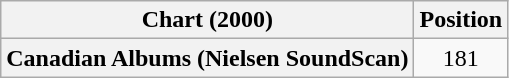<table class="wikitable plainrowheaders" style="text-align:center">
<tr>
<th scope="col">Chart (2000)</th>
<th scope="col">Position</th>
</tr>
<tr>
<th scope="row">Canadian Albums (Nielsen SoundScan)</th>
<td>181</td>
</tr>
</table>
